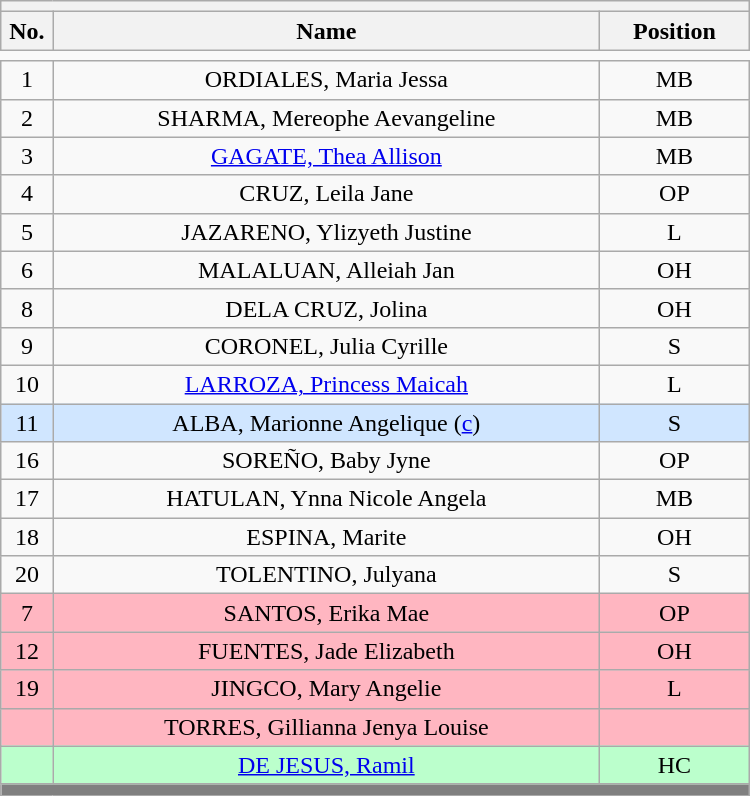<table class='wikitable mw-collapsible mw-collapsed' style='text-align: center; width: 500px; border: none;'>
<tr>
<th style='text-align: left;' colspan=3></th>
</tr>
<tr>
<th style='width: 7%;'>No.</th>
<th>Name</th>
<th style='width: 20%;'>Position</th>
</tr>
<tr>
<td style='border: none;'></td>
</tr>
<tr>
<td>1</td>
<td>ORDIALES, Maria Jessa</td>
<td>MB</td>
</tr>
<tr>
<td>2</td>
<td>SHARMA, Mereophe Aevangeline</td>
<td>MB</td>
</tr>
<tr>
<td>3</td>
<td><a href='#'>GAGATE, Thea Allison</a></td>
<td>MB</td>
</tr>
<tr>
<td>4</td>
<td>CRUZ, Leila Jane</td>
<td>OP</td>
</tr>
<tr>
<td>5</td>
<td>JAZARENO, Ylizyeth Justine</td>
<td>L</td>
</tr>
<tr>
<td>6</td>
<td>MALALUAN, Alleiah Jan</td>
<td>OH</td>
</tr>
<tr>
<td>8</td>
<td>DELA CRUZ, Jolina</td>
<td>OH</td>
</tr>
<tr>
<td>9</td>
<td>CORONEL, Julia Cyrille</td>
<td>S</td>
</tr>
<tr>
<td>10</td>
<td><a href='#'>LARROZA, Princess Maicah</a></td>
<td>L</td>
</tr>
<tr bgcolor=#D0E6FF>
<td>11</td>
<td>ALBA, Marionne Angelique (<a href='#'>c</a>)</td>
<td>S</td>
</tr>
<tr>
<td>16</td>
<td>SOREÑO, Baby Jyne</td>
<td>OP</td>
</tr>
<tr>
<td>17</td>
<td>HATULAN, Ynna Nicole Angela</td>
<td>MB</td>
</tr>
<tr>
<td>18</td>
<td>ESPINA, Marite</td>
<td>OH</td>
</tr>
<tr>
<td>20</td>
<td>TOLENTINO, Julyana</td>
<td>S</td>
</tr>
<tr bgcolor=#FFB6C1>
<td>7</td>
<td>SANTOS, Erika Mae</td>
<td>OP</td>
</tr>
<tr bgcolor=#FFB6C1>
<td>12</td>
<td>FUENTES, Jade Elizabeth</td>
<td>OH</td>
</tr>
<tr bgcolor=#FFB6C1>
<td>19</td>
<td>JINGCO, Mary Angelie</td>
<td>L</td>
</tr>
<tr bgcolor=#FFB6C1>
<td></td>
<td>TORRES, Gillianna Jenya Louise</td>
<td></td>
</tr>
<tr bgcolor=#BBFFCC>
<td></td>
<td><a href='#'>DE JESUS, Ramil</a></td>
<td>HC</td>
</tr>
<tr>
<th style='background: grey;' colspan=3></th>
</tr>
</table>
